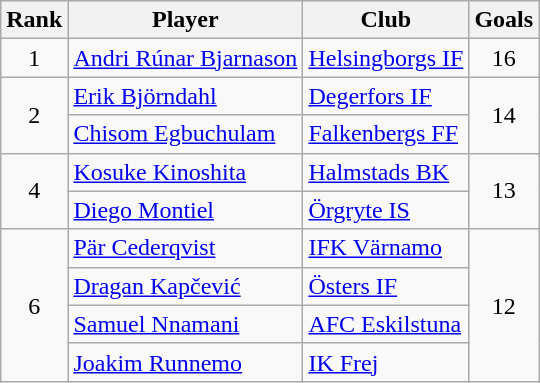<table class="wikitable" style="text-align:center">
<tr>
<th>Rank</th>
<th>Player</th>
<th>Club</th>
<th>Goals</th>
</tr>
<tr>
<td>1</td>
<td align="left"> <a href='#'>Andri Rúnar Bjarnason</a></td>
<td align="left"><a href='#'>Helsingborgs IF</a></td>
<td>16</td>
</tr>
<tr>
<td rowspan="2">2</td>
<td align="left"> <a href='#'>Erik Björndahl</a></td>
<td align="left"><a href='#'>Degerfors IF</a></td>
<td rowspan="2">14</td>
</tr>
<tr>
<td align="left"> <a href='#'>Chisom Egbuchulam</a></td>
<td align="left"><a href='#'>Falkenbergs FF</a></td>
</tr>
<tr>
<td rowspan="2">4</td>
<td align="left"> <a href='#'>Kosuke Kinoshita</a></td>
<td align="left"><a href='#'>Halmstads BK</a></td>
<td rowspan="2">13</td>
</tr>
<tr>
<td align="left"> <a href='#'>Diego Montiel</a></td>
<td align="left"><a href='#'>Örgryte IS</a></td>
</tr>
<tr>
<td rowspan="4">6</td>
<td align="left"> <a href='#'>Pär Cederqvist</a></td>
<td align="left"><a href='#'>IFK Värnamo</a></td>
<td rowspan="4">12</td>
</tr>
<tr>
<td align="left"> <a href='#'>Dragan Kapčević</a></td>
<td align="left"><a href='#'>Östers IF</a></td>
</tr>
<tr>
<td align="left"> <a href='#'>Samuel Nnamani</a></td>
<td align="left"><a href='#'>AFC Eskilstuna</a></td>
</tr>
<tr>
<td align="left"> <a href='#'>Joakim Runnemo</a></td>
<td align="left"><a href='#'>IK Frej</a></td>
</tr>
</table>
